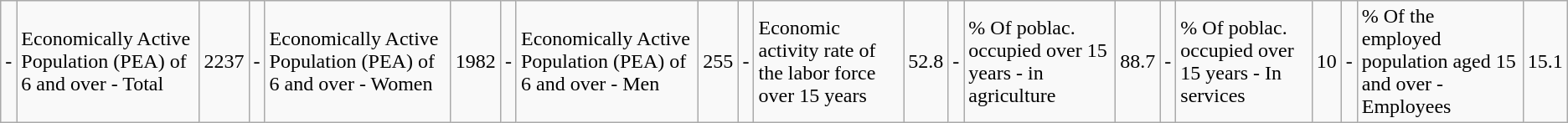<table Class = "wikitable">
<tr>
<td>-</td>
<td>Economically Active Population (PEA) of 6 and over - Total</td>
<td>2237</td>
<td>-</td>
<td>Economically Active Population (PEA) of 6 and over - Women</td>
<td>1982</td>
<td>-</td>
<td>Economically Active Population (PEA) of 6 and over - Men</td>
<td>255</td>
<td>-</td>
<td>Economic activity rate of the labor force over 15 years</td>
<td>52.8</td>
<td>-</td>
<td>% Of poblac. occupied over 15 years - in agriculture</td>
<td>88.7</td>
<td>-</td>
<td>% Of poblac. occupied over 15 years - In services</td>
<td>10</td>
<td>-</td>
<td>% Of the employed population aged 15 and over - Employees</td>
<td>15.1</td>
</tr>
</table>
